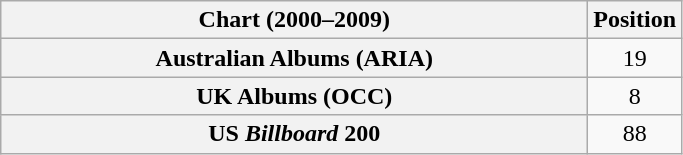<table class="wikitable sortable plainrowheaders" style="text-align:center">
<tr>
<th scope="col" style="width:24em;">Chart (2000–2009)</th>
<th scope="col">Position</th>
</tr>
<tr>
<th scope="row">Australian Albums (ARIA)</th>
<td>19</td>
</tr>
<tr>
<th scope="row">UK Albums (OCC)</th>
<td>8</td>
</tr>
<tr>
<th scope="row">US <em>Billboard</em> 200</th>
<td>88</td>
</tr>
</table>
